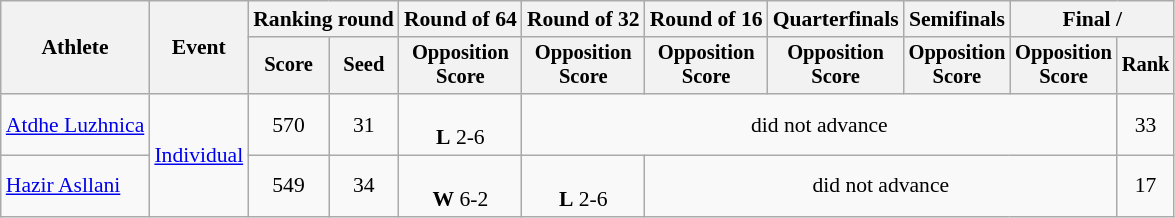<table class="wikitable" style="font-size:90%">
<tr>
<th rowspan=2>Athlete</th>
<th rowspan=2>Event</th>
<th colspan=2>Ranking round</th>
<th>Round of 64</th>
<th>Round of 32</th>
<th>Round of 16</th>
<th>Quarterfinals</th>
<th>Semifinals</th>
<th colspan=2>Final / </th>
</tr>
<tr style="font-size:95%">
<th>Score</th>
<th>Seed</th>
<th>Opposition<br>Score</th>
<th>Opposition<br>Score</th>
<th>Opposition<br>Score</th>
<th>Opposition<br>Score</th>
<th>Opposition<br>Score</th>
<th>Opposition<br>Score</th>
<th>Rank</th>
</tr>
<tr align=center>
<td align=left><a href='#'>Atdhe Luzhnica</a></td>
<td align=left rowspan=2><a href='#'>Individual</a></td>
<td>570</td>
<td>31</td>
<td><br><strong>L</strong> 2-6</td>
<td colspan=5>did not advance</td>
<td>33</td>
</tr>
<tr align=center>
<td align=left><a href='#'>Hazir Asllani</a></td>
<td>549</td>
<td>34</td>
<td><br><strong>W</strong> 6-2</td>
<td><br><strong>L</strong> 2-6</td>
<td colspan=4>did not advance</td>
<td>17</td>
</tr>
</table>
